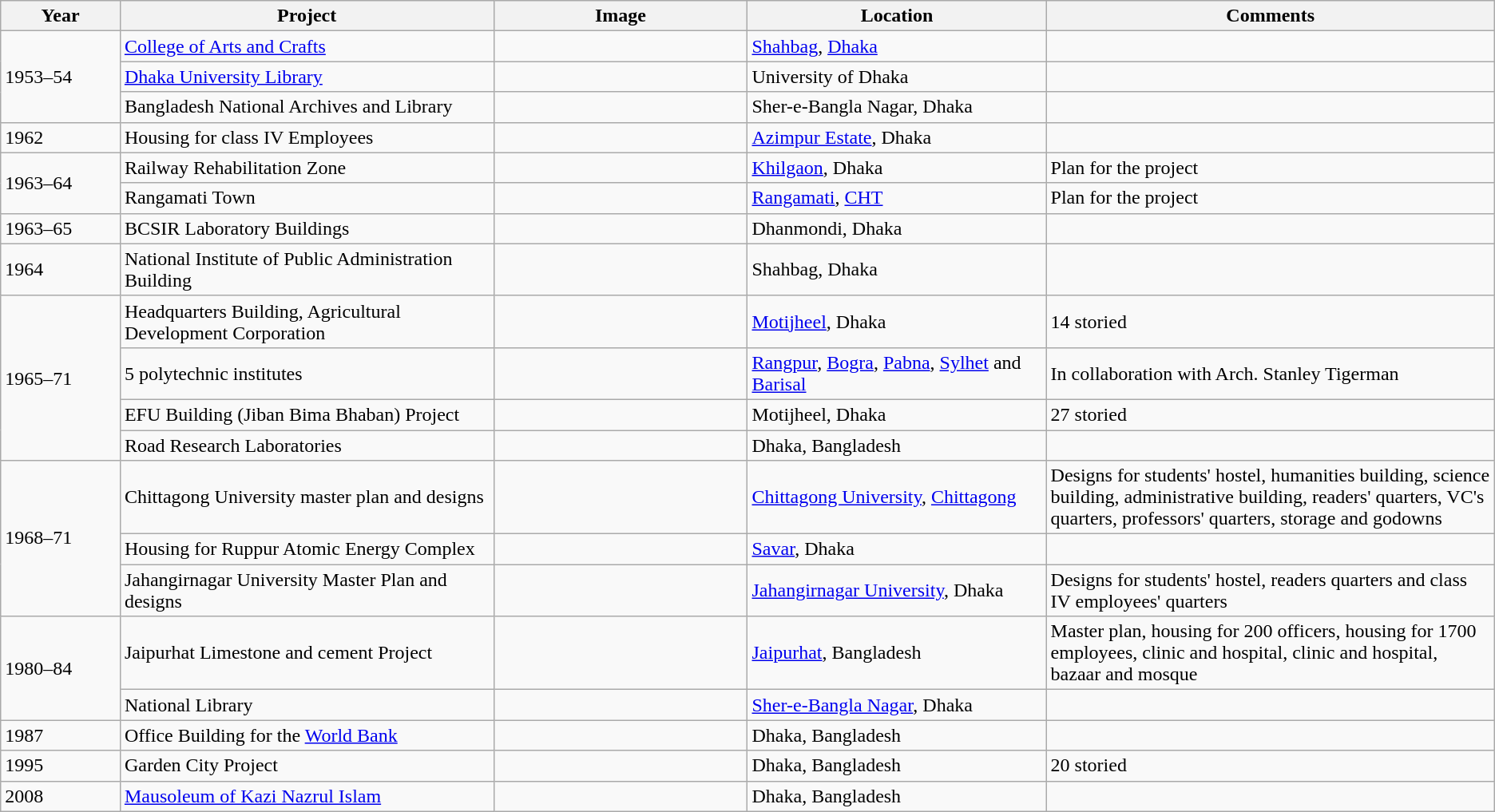<table class="wikitable">
<tr>
<th style="width:8%;">Year</th>
<th style="width:25%;">Project</th>
<th style="width:17%;">Image</th>
<th style="width:20%;">Location</th>
<th style="width:30%;">Comments</th>
</tr>
<tr>
<td rowspan="3">1953–54</td>
<td><a href='#'>College of Arts and Crafts</a></td>
<td></td>
<td><a href='#'>Shahbag</a>, <a href='#'>Dhaka</a></td>
<td></td>
</tr>
<tr>
<td><a href='#'>Dhaka University Library</a></td>
<td></td>
<td>University of Dhaka</td>
<td></td>
</tr>
<tr>
<td>Bangladesh National Archives and Library</td>
<td><br></td>
<td>Sher-e-Bangla Nagar, Dhaka</td>
<td></td>
</tr>
<tr>
<td>1962</td>
<td>Housing for class IV Employees</td>
<td></td>
<td><a href='#'>Azimpur Estate</a>, Dhaka</td>
<td></td>
</tr>
<tr>
<td rowspan="2">1963–64</td>
<td>Railway Rehabilitation Zone</td>
<td></td>
<td><a href='#'>Khilgaon</a>, Dhaka</td>
<td>Plan for the project</td>
</tr>
<tr>
<td>Rangamati Town</td>
<td></td>
<td><a href='#'>Rangamati</a>, <a href='#'>CHT</a></td>
<td>Plan for the project</td>
</tr>
<tr>
<td>1963–65</td>
<td>BCSIR Laboratory Buildings</td>
<td></td>
<td>Dhanmondi, Dhaka</td>
<td></td>
</tr>
<tr>
<td>1964</td>
<td>National Institute of Public Administration Building</td>
<td></td>
<td>Shahbag, Dhaka</td>
<td></td>
</tr>
<tr>
<td rowspan="4">1965–71</td>
<td>Headquarters Building, Agricultural Development Corporation</td>
<td></td>
<td><a href='#'>Motijheel</a>, Dhaka</td>
<td>14 storied</td>
</tr>
<tr>
<td>5 polytechnic institutes</td>
<td></td>
<td><a href='#'>Rangpur</a>, <a href='#'>Bogra</a>, <a href='#'>Pabna</a>, <a href='#'>Sylhet</a> and <a href='#'>Barisal</a></td>
<td>In collaboration with Arch. Stanley Tigerman</td>
</tr>
<tr>
<td>EFU Building (Jiban Bima Bhaban) Project</td>
<td></td>
<td>Motijheel, Dhaka</td>
<td>27 storied</td>
</tr>
<tr>
<td>Road Research Laboratories</td>
<td></td>
<td>Dhaka, Bangladesh</td>
<td></td>
</tr>
<tr>
<td rowspan="3">1968–71</td>
<td>Chittagong University master plan and designs</td>
<td></td>
<td><a href='#'>Chittagong University</a>, <a href='#'>Chittagong</a></td>
<td>Designs for students' hostel, humanities building, science building, administrative building, readers' quarters, VC's quarters, professors' quarters, storage and godowns</td>
</tr>
<tr>
<td>Housing for Ruppur Atomic Energy Complex</td>
<td></td>
<td><a href='#'>Savar</a>, Dhaka</td>
<td></td>
</tr>
<tr>
<td>Jahangirnagar University Master Plan and designs</td>
<td></td>
<td><a href='#'>Jahangirnagar University</a>, Dhaka</td>
<td>Designs for students' hostel, readers quarters and class IV employees' quarters</td>
</tr>
<tr>
<td rowspan="2">1980–84</td>
<td>Jaipurhat Limestone and cement Project</td>
<td></td>
<td><a href='#'>Jaipurhat</a>, Bangladesh</td>
<td>Master plan, housing for 200 officers, housing for 1700 employees, clinic and hospital, clinic and hospital, bazaar and mosque</td>
</tr>
<tr>
<td>National Library</td>
<td></td>
<td><a href='#'>Sher-e-Bangla Nagar</a>, Dhaka</td>
<td></td>
</tr>
<tr>
<td>1987</td>
<td>Office Building for the <a href='#'>World Bank</a></td>
<td></td>
<td>Dhaka, Bangladesh</td>
<td></td>
</tr>
<tr>
<td>1995</td>
<td>Garden City Project</td>
<td></td>
<td>Dhaka, Bangladesh</td>
<td>20 storied</td>
</tr>
<tr>
<td>2008</td>
<td><a href='#'>Mausoleum of Kazi Nazrul Islam</a></td>
<td></td>
<td>Dhaka, Bangladesh</td>
<td></td>
</tr>
</table>
